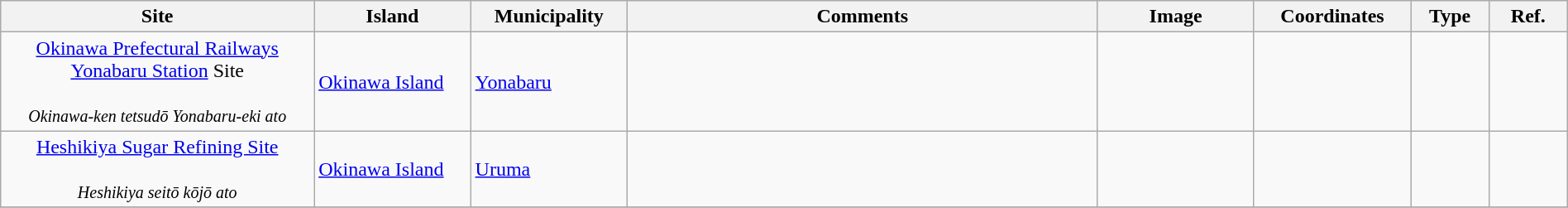<table class="wikitable sortable"  style="width:100%;">
<tr>
<th width="20%" align="left">Site</th>
<th width="10%" align="left">Island</th>
<th width="10%" align="left">Municipality</th>
<th width="30%" align="left" class="unsortable">Comments</th>
<th width="10%" align="left"  class="unsortable">Image</th>
<th width="10%" align="left" class="unsortable">Coordinates</th>
<th width="5%" align="left">Type</th>
<th width="5%" align="left"  class="unsortable">Ref.</th>
</tr>
<tr>
<td align="center"><a href='#'>Okinawa Prefectural Railways</a> <a href='#'>Yonabaru Station</a> Site<br><br><small><em>Okinawa-ken tetsudō Yonabaru-eki ato</em></small></td>
<td><a href='#'>Okinawa Island</a></td>
<td><a href='#'>Yonabaru</a></td>
<td></td>
<td></td>
<td></td>
<td></td>
<td></td>
</tr>
<tr>
<td align="center"><a href='#'>Heshikiya Sugar Refining Site</a><br><br><small><em>Heshikiya seitō kōjō ato</em></small></td>
<td><a href='#'>Okinawa Island</a></td>
<td><a href='#'>Uruma</a></td>
<td></td>
<td></td>
<td></td>
<td></td>
<td></td>
</tr>
<tr>
</tr>
</table>
